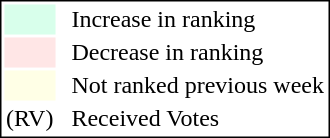<table style="border:1px solid black;">
<tr>
<td style="background:#D8FFEB; width:20px;"></td>
<td> </td>
<td>Increase in ranking</td>
</tr>
<tr>
<td style="background:#FFE6E6; width:20px;"></td>
<td> </td>
<td>Decrease in ranking</td>
</tr>
<tr>
<td style="background:#FFFFE6; width:20px;"></td>
<td> </td>
<td>Not ranked previous week</td>
</tr>
<tr>
<td>(RV)</td>
<td> </td>
<td>Received Votes</td>
</tr>
</table>
